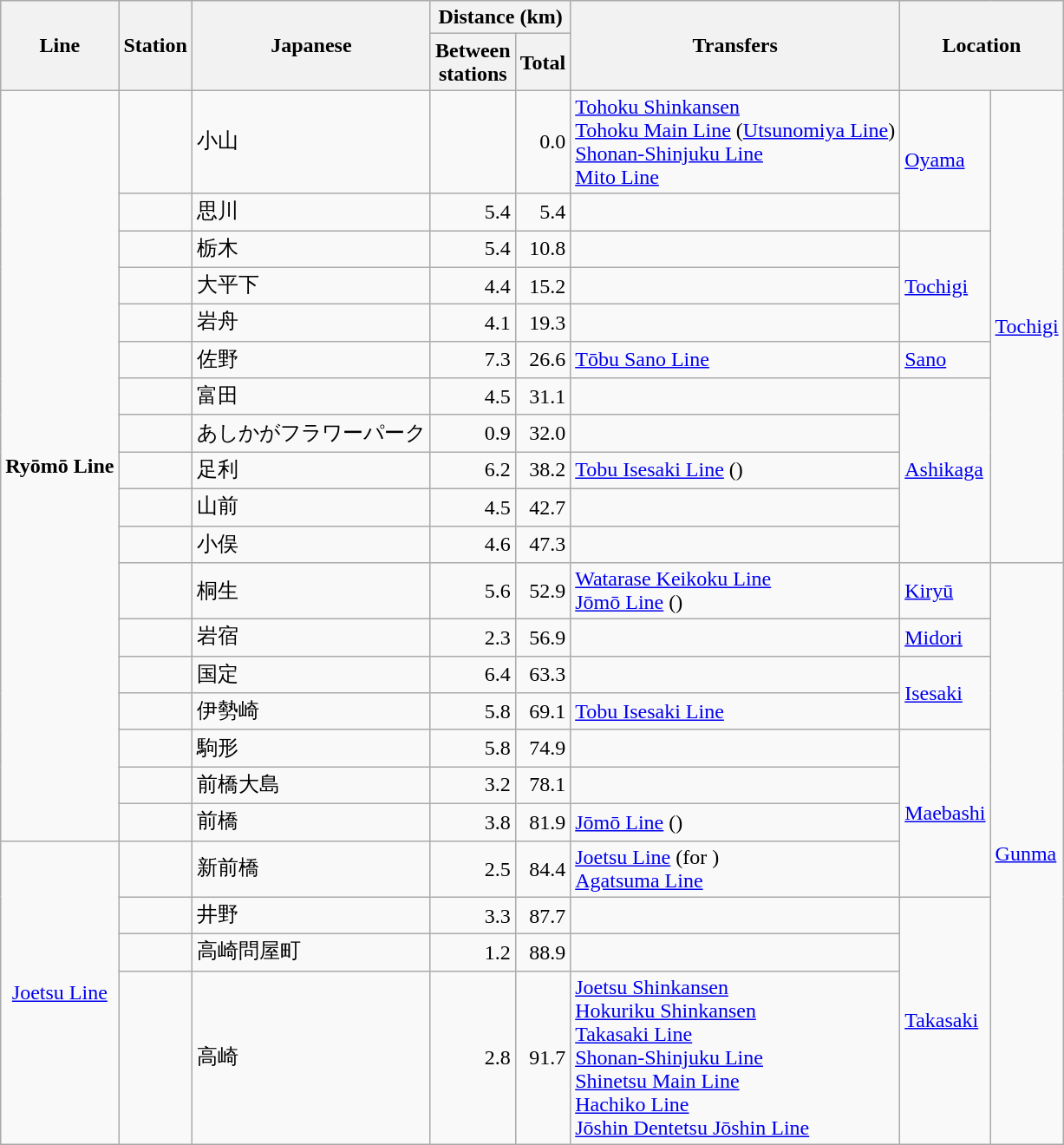<table class="wikitable">
<tr>
<th rowspan="2">Line</th>
<th rowspan="2">Station</th>
<th rowspan="2">Japanese</th>
<th colspan=2>Distance (km)</th>
<th rowspan="2">Transfers</th>
<th colspan="2" rowspan="2">Location</th>
</tr>
<tr>
<th>Between<br>stations</th>
<th>Total</th>
</tr>
<tr>
<td align="center" rowspan="19"><strong>Ryōmō Line</strong></td>
<td></td>
<td>小山</td>
<td align="right"> </td>
<td align="right">0.0</td>
<td> <a href='#'>Tohoku Shinkansen</a><br> <a href='#'>Tohoku Main Line</a> (<a href='#'>Utsunomiya Line</a>)<br> <a href='#'>Shonan-Shinjuku Line</a><br> <a href='#'>Mito Line</a></td>
<td rowspan="2"><a href='#'>Oyama</a></td>
<td rowspan="11"><a href='#'>Tochigi</a></td>
</tr>
<tr>
<td></td>
<td>思川</td>
<td align="right">5.4</td>
<td align="right">5.4</td>
<td> </td>
</tr>
<tr>
<td></td>
<td>栃木</td>
<td align="right">5.4</td>
<td align="right">10.8</td>
<td></td>
<td rowspan="3"><a href='#'>Tochigi</a></td>
</tr>
<tr>
<td></td>
<td>大平下</td>
<td align="right">4.4</td>
<td align="right">15.2</td>
<td> </td>
</tr>
<tr>
<td></td>
<td>岩舟</td>
<td align="right">4.1</td>
<td align="right">19.3</td>
<td> </td>
</tr>
<tr>
<td></td>
<td>佐野</td>
<td align="right">7.3</td>
<td align="right">26.6</td>
<td> <a href='#'>Tōbu Sano Line</a></td>
<td><a href='#'>Sano</a></td>
</tr>
<tr>
<td></td>
<td>富田</td>
<td align="right">4.5</td>
<td align="right">31.1</td>
<td> </td>
<td rowspan="5"><a href='#'>Ashikaga</a></td>
</tr>
<tr>
<td></td>
<td>あしかがフラワーパーク</td>
<td align="right">0.9</td>
<td align="right">32.0</td>
<td> </td>
</tr>
<tr>
<td></td>
<td>足利</td>
<td align="right">6.2</td>
<td align="right">38.2</td>
<td> <a href='#'>Tobu Isesaki Line</a> ()</td>
</tr>
<tr>
<td></td>
<td>山前</td>
<td align="right">4.5</td>
<td align="right">42.7</td>
<td> </td>
</tr>
<tr>
<td></td>
<td>小俣</td>
<td align="right">4.6</td>
<td align="right">47.3</td>
<td> </td>
</tr>
<tr>
<td></td>
<td>桐生</td>
<td align="right">5.6</td>
<td align="right">52.9</td>
<td> <a href='#'>Watarase Keikoku Line</a> <br> <a href='#'>Jōmō Line</a> ()</td>
<td><a href='#'>Kiryū</a></td>
<td rowspan="12"><a href='#'>Gunma</a></td>
</tr>
<tr>
<td></td>
<td>岩宿</td>
<td align="right">2.3</td>
<td align="right">56.9</td>
<td> </td>
<td><a href='#'>Midori</a></td>
</tr>
<tr>
<td></td>
<td>国定</td>
<td align="right">6.4</td>
<td align="right">63.3</td>
<td> </td>
<td rowspan="2"><a href='#'>Isesaki</a></td>
</tr>
<tr>
<td></td>
<td>伊勢崎</td>
<td align="right">5.8</td>
<td align="right">69.1</td>
<td> <a href='#'>Tobu Isesaki Line</a></td>
</tr>
<tr>
<td></td>
<td>駒形</td>
<td align="right">5.8</td>
<td align="right">74.9</td>
<td> </td>
<td rowspan="5"><a href='#'>Maebashi</a></td>
</tr>
<tr>
<td></td>
<td>前橋大島</td>
<td align="right">3.2</td>
<td align="right">78.1</td>
<td> </td>
</tr>
<tr>
<td></td>
<td>前橋</td>
<td align="right">3.8</td>
<td align="right">81.9</td>
<td> <a href='#'>Jōmō Line</a> ()</td>
</tr>
<tr>
<td rowspan="2"></td>
<td rowspan="2">新前橋</td>
<td align="right" rowspan="2">2.5</td>
<td align="right" rowspan="2">84.4</td>
<td rowspan="2"> <a href='#'>Joetsu Line</a> (for )<br> <a href='#'>Agatsuma Line</a></td>
</tr>
<tr>
<td align="center" rowspan="4"><a href='#'>Joetsu Line</a></td>
</tr>
<tr>
<td></td>
<td>井野</td>
<td align="right">3.3</td>
<td align="right">87.7</td>
<td> </td>
<td rowspan="3"><a href='#'>Takasaki</a></td>
</tr>
<tr>
<td></td>
<td>高崎問屋町</td>
<td align="right">1.2</td>
<td align="right">88.9</td>
<td> </td>
</tr>
<tr>
<td></td>
<td>高崎</td>
<td align="right">2.8</td>
<td align="right">91.7</td>
<td> <a href='#'>Joetsu Shinkansen</a><br> <a href='#'>Hokuriku Shinkansen</a><br> <a href='#'>Takasaki Line</a><br> <a href='#'>Shonan-Shinjuku Line</a><br> <a href='#'>Shinetsu Main Line</a><br> <a href='#'>Hachiko Line</a><br> <a href='#'>Jōshin Dentetsu Jōshin Line</a></td>
</tr>
</table>
